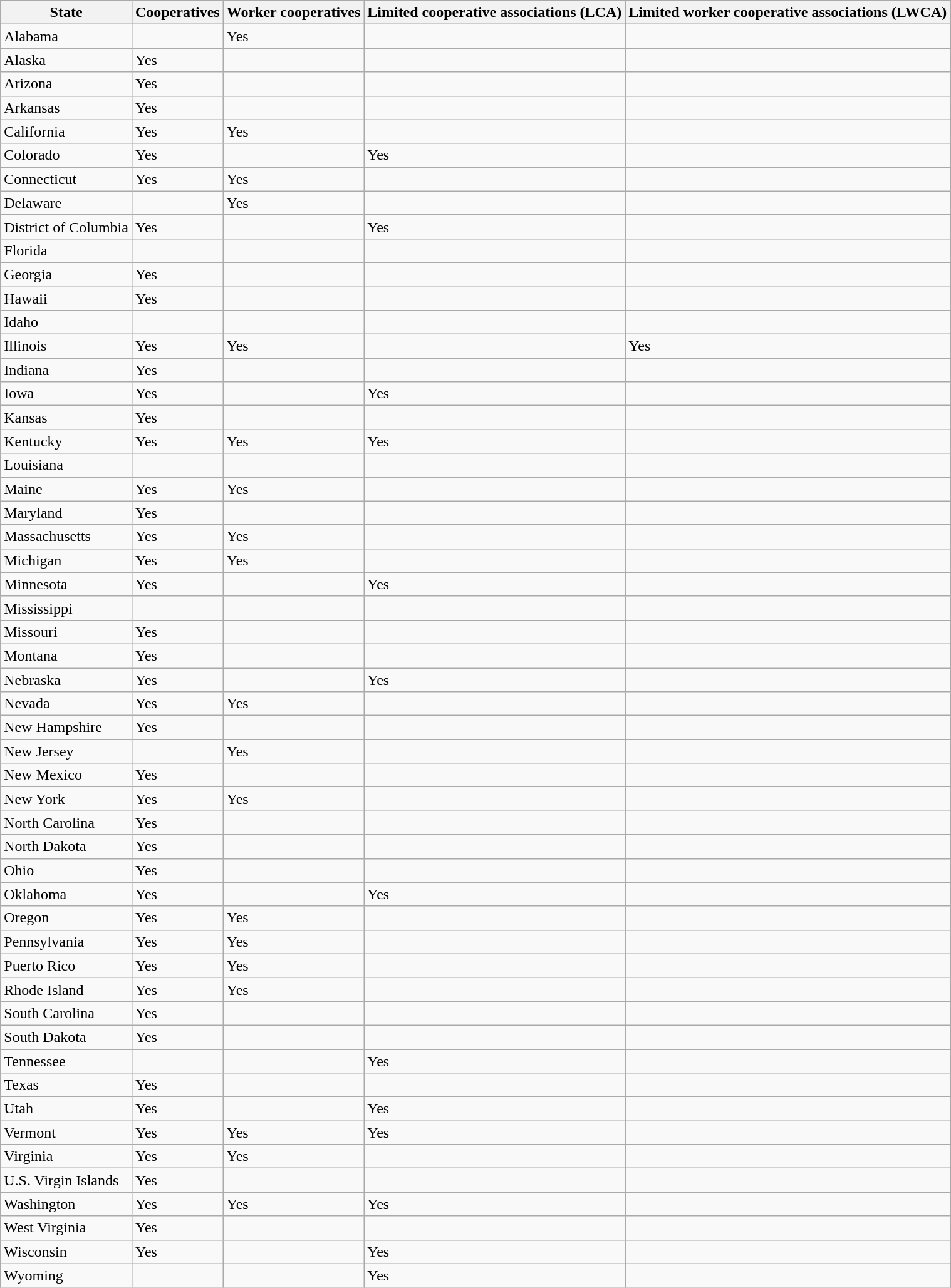<table class="wikitable sortable mw-datatable static-row-numbers sticky-table-head sticky-table-col1" style="text-align: left">
<tr>
<th>State</th>
<th>Cooperatives</th>
<th>Worker cooperatives</th>
<th>Limited cooperative associations (LCA)</th>
<th>Limited worker cooperative associations (LWCA)</th>
</tr>
<tr>
<td>Alabama</td>
<td></td>
<td>Yes</td>
<td></td>
<td></td>
</tr>
<tr>
<td>Alaska</td>
<td>Yes</td>
<td></td>
<td></td>
<td></td>
</tr>
<tr>
<td>Arizona</td>
<td>Yes</td>
<td></td>
<td></td>
<td></td>
</tr>
<tr>
<td>Arkansas</td>
<td>Yes</td>
<td></td>
<td></td>
<td></td>
</tr>
<tr>
<td>California</td>
<td>Yes</td>
<td>Yes</td>
<td></td>
<td></td>
</tr>
<tr>
<td>Colorado</td>
<td>Yes</td>
<td></td>
<td>Yes</td>
<td></td>
</tr>
<tr>
<td>Connecticut</td>
<td>Yes</td>
<td>Yes</td>
<td></td>
<td></td>
</tr>
<tr>
<td>Delaware</td>
<td></td>
<td>Yes</td>
<td></td>
<td></td>
</tr>
<tr>
<td>District of Columbia</td>
<td>Yes</td>
<td></td>
<td>Yes</td>
<td></td>
</tr>
<tr>
<td>Florida</td>
<td></td>
<td></td>
<td></td>
<td></td>
</tr>
<tr>
<td>Georgia</td>
<td>Yes</td>
<td></td>
<td></td>
<td></td>
</tr>
<tr>
<td>Hawaii</td>
<td>Yes</td>
<td></td>
<td></td>
<td></td>
</tr>
<tr>
<td>Idaho</td>
<td></td>
<td></td>
<td></td>
<td></td>
</tr>
<tr>
<td>Illinois</td>
<td>Yes</td>
<td>Yes</td>
<td></td>
<td>Yes</td>
</tr>
<tr>
<td>Indiana</td>
<td>Yes</td>
<td></td>
<td></td>
<td></td>
</tr>
<tr>
<td>Iowa</td>
<td>Yes</td>
<td></td>
<td>Yes</td>
<td></td>
</tr>
<tr>
<td>Kansas</td>
<td>Yes</td>
<td></td>
<td></td>
<td></td>
</tr>
<tr>
<td>Kentucky</td>
<td>Yes</td>
<td>Yes</td>
<td>Yes</td>
<td></td>
</tr>
<tr>
<td>Louisiana</td>
<td></td>
<td></td>
<td></td>
<td></td>
</tr>
<tr>
<td>Maine</td>
<td>Yes</td>
<td>Yes</td>
<td></td>
<td></td>
</tr>
<tr>
<td>Maryland</td>
<td>Yes</td>
<td></td>
<td></td>
<td></td>
</tr>
<tr>
<td>Massachusetts</td>
<td>Yes</td>
<td>Yes</td>
<td></td>
<td></td>
</tr>
<tr>
<td>Michigan</td>
<td>Yes</td>
<td>Yes</td>
<td></td>
<td></td>
</tr>
<tr>
<td>Minnesota</td>
<td>Yes</td>
<td></td>
<td>Yes</td>
<td></td>
</tr>
<tr>
<td>Mississippi</td>
<td></td>
<td></td>
<td></td>
<td></td>
</tr>
<tr>
<td>Missouri</td>
<td>Yes</td>
<td></td>
<td></td>
<td></td>
</tr>
<tr>
<td>Montana</td>
<td>Yes</td>
<td></td>
<td></td>
<td></td>
</tr>
<tr>
<td>Nebraska</td>
<td>Yes</td>
<td></td>
<td>Yes</td>
<td></td>
</tr>
<tr>
<td>Nevada</td>
<td>Yes</td>
<td>Yes</td>
<td></td>
<td></td>
</tr>
<tr>
<td>New Hampshire</td>
<td>Yes</td>
<td></td>
<td></td>
<td></td>
</tr>
<tr>
<td>New Jersey</td>
<td></td>
<td>Yes</td>
<td></td>
<td></td>
</tr>
<tr>
<td>New Mexico</td>
<td>Yes</td>
<td></td>
<td></td>
<td></td>
</tr>
<tr>
<td>New York</td>
<td>Yes</td>
<td>Yes</td>
<td></td>
<td></td>
</tr>
<tr>
<td>North Carolina</td>
<td>Yes</td>
<td></td>
<td></td>
<td></td>
</tr>
<tr>
<td>North Dakota</td>
<td>Yes</td>
<td></td>
<td></td>
<td></td>
</tr>
<tr>
<td>Ohio</td>
<td>Yes</td>
<td></td>
<td></td>
<td></td>
</tr>
<tr>
<td>Oklahoma</td>
<td>Yes</td>
<td></td>
<td>Yes</td>
<td></td>
</tr>
<tr>
<td>Oregon</td>
<td>Yes</td>
<td>Yes</td>
<td></td>
<td></td>
</tr>
<tr>
<td>Pennsylvania</td>
<td>Yes</td>
<td>Yes</td>
<td></td>
<td></td>
</tr>
<tr>
<td>Puerto Rico</td>
<td>Yes</td>
<td>Yes</td>
<td></td>
<td></td>
</tr>
<tr>
<td>Rhode Island</td>
<td>Yes</td>
<td>Yes</td>
<td></td>
<td></td>
</tr>
<tr>
<td>South Carolina</td>
<td>Yes</td>
<td></td>
<td></td>
<td></td>
</tr>
<tr>
<td>South Dakota</td>
<td>Yes</td>
<td></td>
<td></td>
<td></td>
</tr>
<tr>
<td>Tennessee</td>
<td></td>
<td></td>
<td>Yes</td>
<td></td>
</tr>
<tr>
<td>Texas</td>
<td>Yes</td>
<td></td>
<td></td>
<td></td>
</tr>
<tr>
<td>Utah</td>
<td>Yes</td>
<td></td>
<td>Yes</td>
<td></td>
</tr>
<tr>
<td>Vermont</td>
<td>Yes</td>
<td>Yes</td>
<td>Yes</td>
<td></td>
</tr>
<tr>
<td>Virginia</td>
<td>Yes</td>
<td>Yes</td>
<td></td>
<td></td>
</tr>
<tr>
<td>U.S. Virgin Islands</td>
<td>Yes</td>
<td></td>
<td></td>
<td></td>
</tr>
<tr>
<td>Washington</td>
<td>Yes</td>
<td>Yes</td>
<td>Yes</td>
<td></td>
</tr>
<tr>
<td>West Virginia</td>
<td>Yes</td>
<td></td>
<td></td>
<td></td>
</tr>
<tr>
<td>Wisconsin</td>
<td>Yes</td>
<td></td>
<td>Yes</td>
<td></td>
</tr>
<tr>
<td>Wyoming</td>
<td></td>
<td></td>
<td>Yes</td>
<td></td>
</tr>
</table>
